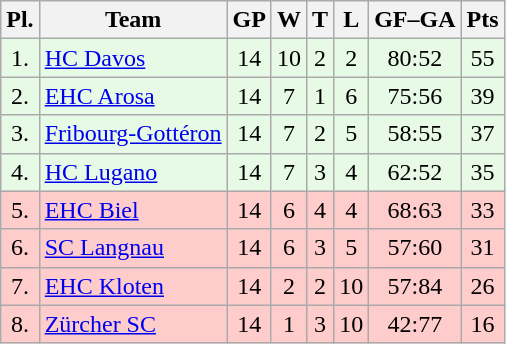<table class="wikitable">
<tr>
<th>Pl.</th>
<th>Team</th>
<th>GP</th>
<th>W</th>
<th>T</th>
<th>L</th>
<th>GF–GA</th>
<th>Pts</th>
</tr>
<tr align="center " bgcolor="#e6fae6">
<td>1.</td>
<td align="left"><a href='#'>HC Davos</a></td>
<td>14</td>
<td>10</td>
<td>2</td>
<td>2</td>
<td>80:52</td>
<td>55</td>
</tr>
<tr align="center "  bgcolor="#e6fae6">
<td>2.</td>
<td align="left"><a href='#'>EHC Arosa</a></td>
<td>14</td>
<td>7</td>
<td>1</td>
<td>6</td>
<td>75:56</td>
<td>39</td>
</tr>
<tr align="center "  bgcolor="#e6fae6">
<td>3.</td>
<td align="left"><a href='#'>Fribourg-Gottéron</a></td>
<td>14</td>
<td>7</td>
<td>2</td>
<td>5</td>
<td>58:55</td>
<td>37</td>
</tr>
<tr align="center "  bgcolor="#e6fae6">
<td>4.</td>
<td align="left"><a href='#'>HC Lugano</a></td>
<td>14</td>
<td>7</td>
<td>3</td>
<td>4</td>
<td>62:52</td>
<td>35</td>
</tr>
<tr align="center " bgcolor="#ffcccc">
<td>5.</td>
<td align="left"><a href='#'>EHC Biel</a></td>
<td>14</td>
<td>6</td>
<td>4</td>
<td>4</td>
<td>68:63</td>
<td>33</td>
</tr>
<tr align="center "  bgcolor="#ffcccc">
<td>6.</td>
<td align="left"><a href='#'>SC Langnau</a></td>
<td>14</td>
<td>6</td>
<td>3</td>
<td>5</td>
<td>57:60</td>
<td>31</td>
</tr>
<tr align="center "  bgcolor="#ffcccc">
<td>7.</td>
<td align="left"><a href='#'>EHC Kloten</a></td>
<td>14</td>
<td>2</td>
<td>2</td>
<td>10</td>
<td>57:84</td>
<td>26</td>
</tr>
<tr align="center "  bgcolor="#ffcccc">
<td>8.</td>
<td align="left"><a href='#'>Zürcher SC</a></td>
<td>14</td>
<td>1</td>
<td>3</td>
<td>10</td>
<td>42:77</td>
<td>16</td>
</tr>
</table>
